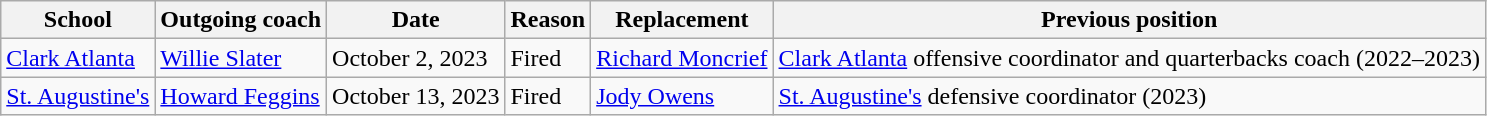<table class="wikitable sortable">
<tr>
<th>School</th>
<th>Outgoing coach</th>
<th>Date</th>
<th>Reason</th>
<th>Replacement</th>
<th>Previous position</th>
</tr>
<tr>
<td><a href='#'>Clark Atlanta</a></td>
<td><a href='#'>Willie Slater</a></td>
<td>October 2, 2023</td>
<td>Fired</td>
<td><a href='#'>Richard Moncrief</a></td>
<td><a href='#'>Clark Atlanta</a> offensive coordinator and quarterbacks coach (2022–2023)</td>
</tr>
<tr>
<td><a href='#'>St. Augustine's</a></td>
<td><a href='#'>Howard Feggins</a></td>
<td>October 13, 2023</td>
<td>Fired</td>
<td><a href='#'>Jody Owens</a></td>
<td><a href='#'>St. Augustine's</a> defensive coordinator (2023)</td>
</tr>
</table>
